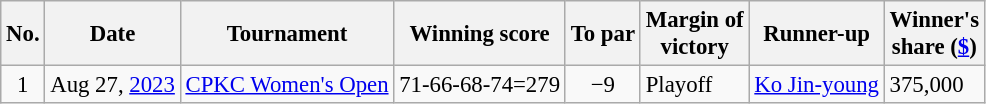<table class="wikitable" style="font-size:95%;">
<tr>
<th>No.</th>
<th>Date</th>
<th>Tournament</th>
<th>Winning score</th>
<th>To par</th>
<th>Margin of<br>victory</th>
<th>Runner-up</th>
<th>Winner's<br>share (<a href='#'>$</a>)</th>
</tr>
<tr>
<td align=center>1</td>
<td align=right>Aug 27, <a href='#'>2023</a></td>
<td><a href='#'>CPKC Women's Open</a></td>
<td>71-66-68-74=279</td>
<td align=center>−9</td>
<td>Playoff</td>
<td> <a href='#'>Ko Jin-young</a></td>
<td>375,000</td>
</tr>
</table>
